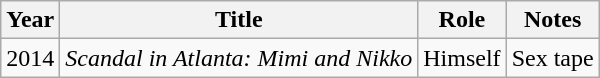<table class="wikitable sortable">
<tr>
<th>Year</th>
<th>Title</th>
<th>Role</th>
<th>Notes</th>
</tr>
<tr>
<td>2014</td>
<td><em>Scandal in Atlanta: Mimi and Nikko</em></td>
<td>Himself</td>
<td>Sex tape</td>
</tr>
</table>
